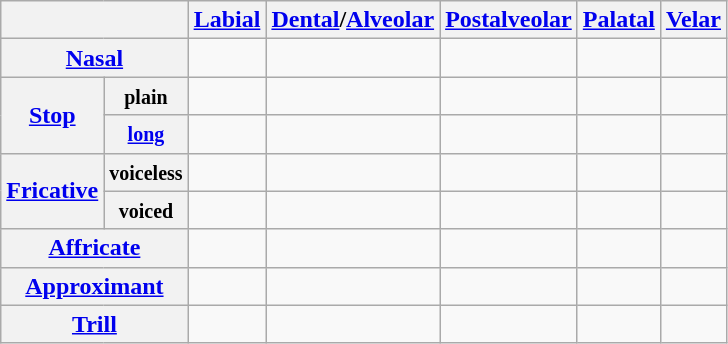<table class="wikitable" style="text-align:center">
<tr>
<th colspan="2"></th>
<th><a href='#'>Labial</a></th>
<th><a href='#'>Dental</a>/<a href='#'>Alveolar</a></th>
<th><a href='#'>Postalveolar</a></th>
<th><a href='#'>Palatal</a></th>
<th><a href='#'>Velar</a></th>
</tr>
<tr>
<th colspan="2"><a href='#'>Nasal</a></th>
<td></td>
<td></td>
<td></td>
<td></td>
<td></td>
</tr>
<tr align="center">
<th rowspan="2"><a href='#'>Stop</a></th>
<th><small>plain</small></th>
<td></td>
<td></td>
<td></td>
<td></td>
<td></td>
</tr>
<tr>
<th><small><a href='#'>long</a></small></th>
<td></td>
<td></td>
<td></td>
<td></td>
<td></td>
</tr>
<tr align="center">
<th rowspan="2"><a href='#'>Fricative</a></th>
<th><small>voiceless</small></th>
<td></td>
<td></td>
<td></td>
<td></td>
<td></td>
</tr>
<tr>
<th><small>voiced</small></th>
<td></td>
<td></td>
<td></td>
<td></td>
<td></td>
</tr>
<tr align="center">
<th colspan="2"><a href='#'>Affricate</a></th>
<td></td>
<td></td>
<td></td>
<td></td>
<td></td>
</tr>
<tr align="center">
<th colspan="2"><a href='#'>Approximant</a></th>
<td></td>
<td></td>
<td></td>
<td></td>
<td></td>
</tr>
<tr align="center">
<th colspan="2"><a href='#'>Trill</a></th>
<td></td>
<td></td>
<td></td>
<td></td>
<td></td>
</tr>
</table>
